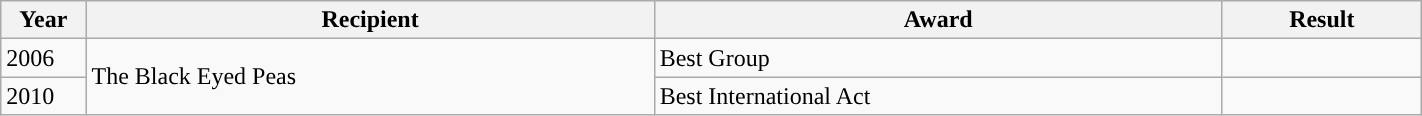<table style="width: 75%;" class="wikitable">
<tr>
<th style="width:6%;">Year</th>
<th style="width:40%;">Recipient</th>
<th style="width:40%;">Award</th>
<th style="width:14%;">Result</th>
</tr>
<tr>
<td>2006</td>
<td rowspan=2>The Black Eyed Peas</td>
<td>Best Group</td>
<td></td>
</tr>
<tr>
<td>2010</td>
<td>Best International Act</td>
<td></td>
</tr>
</table>
